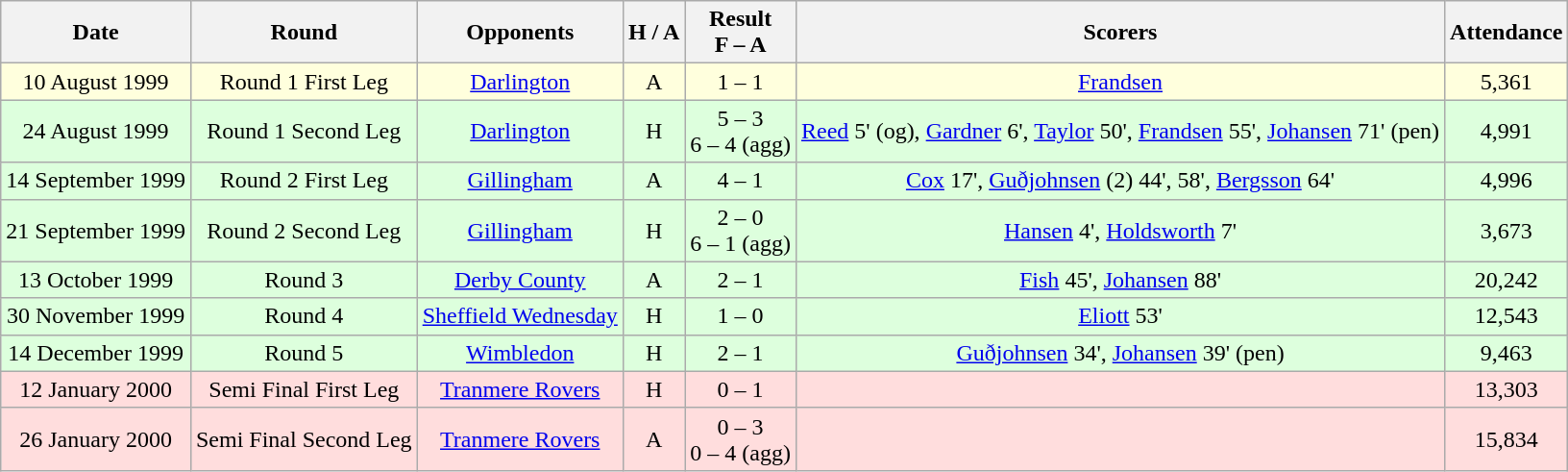<table class="wikitable" style="text-align:center">
<tr>
<th>Date</th>
<th>Round</th>
<th>Opponents</th>
<th>H / A</th>
<th>Result<br>F – A</th>
<th>Scorers</th>
<th>Attendance</th>
</tr>
<tr bgcolor="#ffffdd">
<td>10 August 1999</td>
<td>Round 1 First Leg</td>
<td><a href='#'>Darlington</a></td>
<td>A</td>
<td>1 – 1</td>
<td><a href='#'>Frandsen</a></td>
<td>5,361</td>
</tr>
<tr bgcolor="#ddffdd">
<td>24 August 1999</td>
<td>Round 1 Second Leg</td>
<td><a href='#'>Darlington</a></td>
<td>H</td>
<td>5 – 3 <br>6 – 4 (agg)</td>
<td><a href='#'>Reed</a> 5' (og), <a href='#'>Gardner</a> 6', <a href='#'>Taylor</a> 50', <a href='#'>Frandsen</a> 55', <a href='#'>Johansen</a> 71' (pen)</td>
<td>4,991</td>
</tr>
<tr bgcolor="#ddffdd">
<td>14 September 1999</td>
<td>Round 2 First Leg</td>
<td><a href='#'>Gillingham</a></td>
<td>A</td>
<td>4 – 1</td>
<td><a href='#'>Cox</a> 17', <a href='#'>Guðjohnsen</a> (2) 44', 58', <a href='#'>Bergsson</a> 64'</td>
<td>4,996</td>
</tr>
<tr bgcolor="#ddffdd">
<td>21 September 1999</td>
<td>Round 2 Second Leg</td>
<td><a href='#'>Gillingham</a></td>
<td>H</td>
<td>2 – 0 <br> 6 – 1 (agg)</td>
<td><a href='#'>Hansen</a> 4', <a href='#'>Holdsworth</a> 7'</td>
<td>3,673</td>
</tr>
<tr bgcolor="#ddffdd">
<td>13 October 1999</td>
<td>Round 3</td>
<td><a href='#'>Derby County</a></td>
<td>A</td>
<td>2 – 1</td>
<td><a href='#'>Fish</a> 45', <a href='#'>Johansen</a> 88'</td>
<td>20,242</td>
</tr>
<tr bgcolor="#ddffdd">
<td>30 November 1999</td>
<td>Round 4</td>
<td><a href='#'>Sheffield Wednesday</a></td>
<td>H</td>
<td>1 – 0</td>
<td><a href='#'>Eliott</a> 53'</td>
<td>12,543</td>
</tr>
<tr bgcolor="#ddffdd">
<td>14 December 1999</td>
<td>Round 5</td>
<td><a href='#'>Wimbledon</a></td>
<td>H</td>
<td>2 – 1</td>
<td><a href='#'>Guðjohnsen</a> 34', <a href='#'>Johansen</a> 39' (pen)</td>
<td>9,463</td>
</tr>
<tr bgcolor="#ffdddd">
<td>12 January 2000</td>
<td>Semi Final First Leg</td>
<td><a href='#'>Tranmere Rovers</a></td>
<td>H</td>
<td>0 – 1</td>
<td></td>
<td>13,303</td>
</tr>
<tr bgcolor="#ffdddd">
<td>26 January 2000</td>
<td>Semi Final Second Leg</td>
<td><a href='#'>Tranmere Rovers</a></td>
<td>A</td>
<td>0 – 3<br>0 – 4 (agg)</td>
<td></td>
<td>15,834</td>
</tr>
</table>
